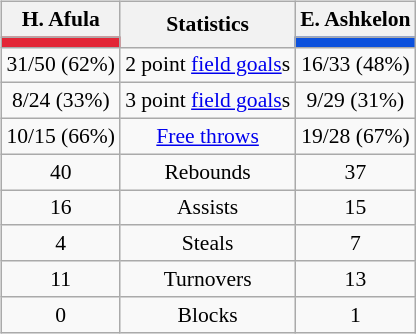<table style="width:100%;">
<tr>
<td valign=top align=right width=33%><br>












</td>
<td style="vertical-align:top; align:center; width:33%;"><br><table style="width:100%;">
<tr>
<td style="width=50%;"></td>
<td></td>
<td style="width=50%;"></td>
</tr>
</table>
<br><table class="wikitable" style="font-size:90%; text-align:center; margin:auto;" align=center>
<tr>
<th>H. Afula</th>
<th rowspan=2>Statistics</th>
<th>E. Ashkelon</th>
</tr>
<tr>
<td style="background:#E32636;"></td>
<td style="background:#0C51DD;"></td>
</tr>
<tr>
<td>31/50 (62%)</td>
<td>2 point <a href='#'>field goals</a>s</td>
<td>16/33 (48%)</td>
</tr>
<tr>
<td>8/24 (33%)</td>
<td>3 point <a href='#'>field goals</a>s</td>
<td>9/29 (31%)</td>
</tr>
<tr>
<td>10/15 (66%)</td>
<td><a href='#'>Free throws</a></td>
<td>19/28 (67%)</td>
</tr>
<tr>
<td>40</td>
<td>Rebounds</td>
<td>37</td>
</tr>
<tr>
<td>16</td>
<td>Assists</td>
<td>15</td>
</tr>
<tr>
<td>4</td>
<td>Steals</td>
<td>7</td>
</tr>
<tr>
<td>11</td>
<td>Turnovers</td>
<td>13</td>
</tr>
<tr>
<td>0</td>
<td>Blocks</td>
<td>1</td>
</tr>
</table>
</td>
<td style="vertical-align:top; align:left; width:50%;"><br>














</td>
</tr>
</table>
